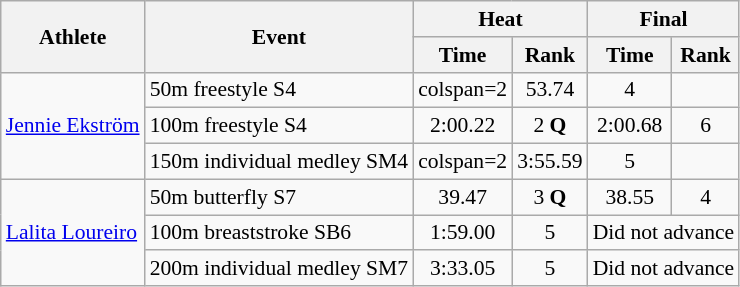<table class=wikitable style="font-size:90%">
<tr>
<th rowspan="2">Athlete</th>
<th rowspan="2">Event</th>
<th colspan="2">Heat</th>
<th colspan="2">Final</th>
</tr>
<tr>
<th>Time</th>
<th>Rank</th>
<th>Time</th>
<th>Rank</th>
</tr>
<tr align=center>
<td align=left rowspan=3><a href='#'>Jennie Ekström</a></td>
<td align=left>50m freestyle S4</td>
<td>colspan=2 </td>
<td>53.74</td>
<td>4</td>
</tr>
<tr align=center>
<td align=left>100m freestyle S4</td>
<td>2:00.22</td>
<td>2 <strong>Q</strong></td>
<td>2:00.68</td>
<td>6</td>
</tr>
<tr align=center>
<td align=left>150m individual medley SM4</td>
<td>colspan=2 </td>
<td>3:55.59</td>
<td>5</td>
</tr>
<tr align=center>
<td align=left rowspan=3><a href='#'>Lalita Loureiro</a></td>
<td align=left>50m butterfly S7</td>
<td>39.47</td>
<td>3 <strong>Q</strong></td>
<td>38.55</td>
<td>4</td>
</tr>
<tr align=center>
<td align=left>100m breaststroke SB6</td>
<td>1:59.00</td>
<td>5</td>
<td colspan=2>Did not advance</td>
</tr>
<tr align=center>
<td align=left>200m individual medley SM7</td>
<td>3:33.05</td>
<td>5</td>
<td colspan=2>Did not advance</td>
</tr>
</table>
